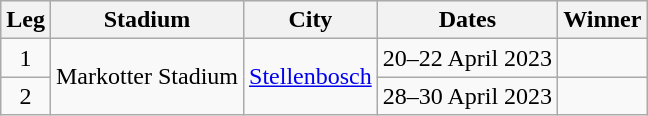<table class="wikitable sortable" style="text-align:center;">
<tr bgcolor="#efefef">
<th>Leg</th>
<th>Stadium</th>
<th>City</th>
<th>Dates</th>
<th>Winner</th>
</tr>
<tr>
<td>1</td>
<td rowspan="2" style="text-align:left;">Markotter Stadium</td>
<td rowspan="2" style="text-align:left;"><a href='#'>Stellenbosch</a></td>
<td>20–22 April 2023</td>
<td style="text-align:left;"></td>
</tr>
<tr>
<td>2</td>
<td>28–30 April 2023</td>
<td style="text-align:left;"></td>
</tr>
</table>
